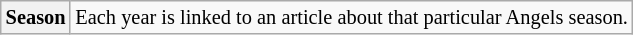<table class="wikitable plainrowheaders" style="font-size:85%">
<tr>
<th scope="row" style="text-align:center"><strong>Season</strong></th>
<td>Each year is linked to an article about that particular Angels season.<br></td>
</tr>
</table>
